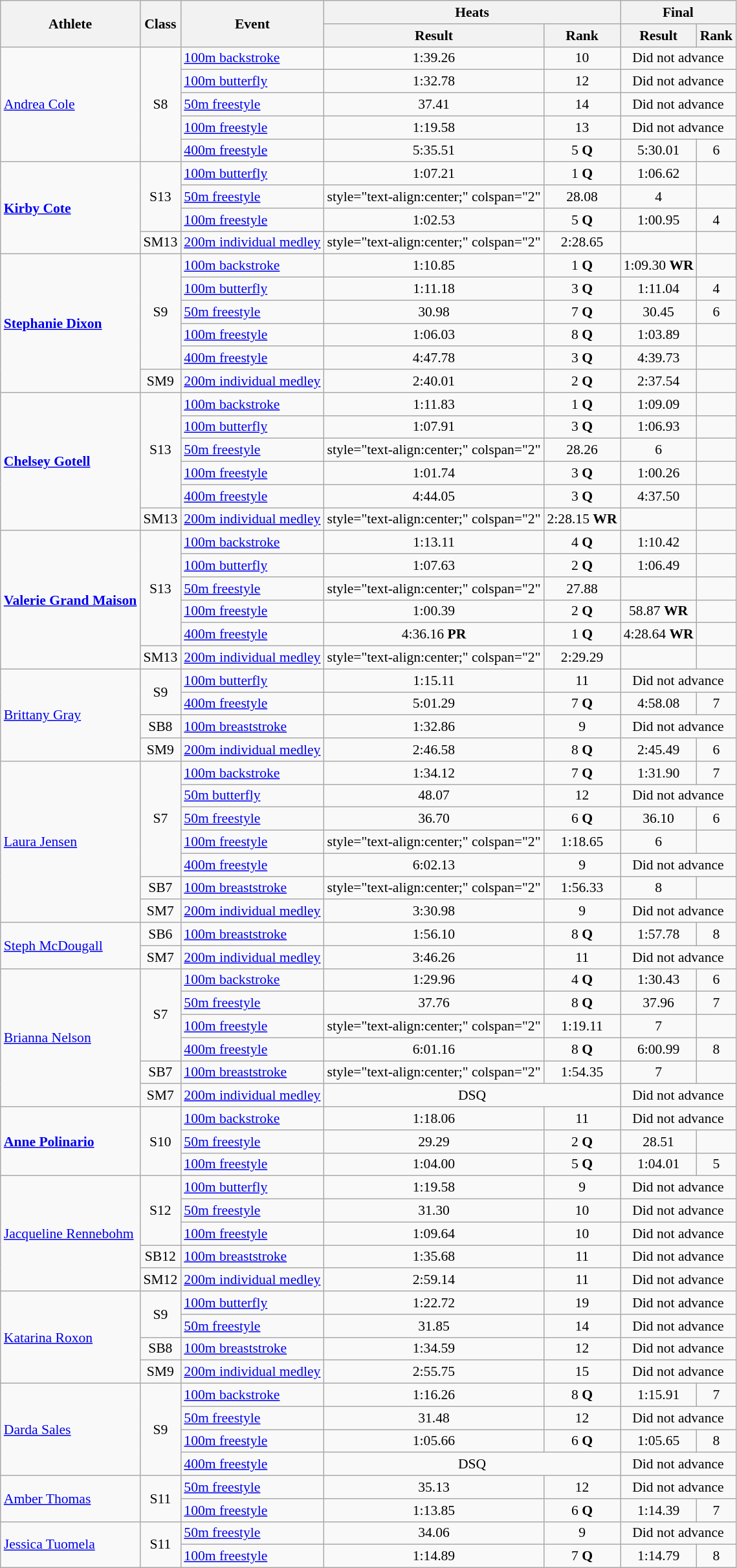<table class=wikitable style="font-size:90%">
<tr>
<th rowspan="2">Athlete</th>
<th rowspan="2">Class</th>
<th rowspan="2">Event</th>
<th colspan="2">Heats</th>
<th colspan="2">Final</th>
</tr>
<tr>
<th>Result</th>
<th>Rank</th>
<th>Result</th>
<th>Rank</th>
</tr>
<tr>
<td rowspan="5"><a href='#'>Andrea Cole</a></td>
<td rowspan="5" style="text-align:center;">S8</td>
<td><a href='#'>100m backstroke</a></td>
<td style="text-align:center;">1:39.26</td>
<td style="text-align:center;">10</td>
<td style="text-align:center;" colspan="2">Did not advance</td>
</tr>
<tr>
<td><a href='#'>100m butterfly</a></td>
<td style="text-align:center;">1:32.78</td>
<td style="text-align:center;">12</td>
<td style="text-align:center;" colspan="2">Did not advance</td>
</tr>
<tr>
<td><a href='#'>50m freestyle</a></td>
<td style="text-align:center;">37.41</td>
<td style="text-align:center;">14</td>
<td style="text-align:center;" colspan="2">Did not advance</td>
</tr>
<tr>
<td><a href='#'>100m freestyle</a></td>
<td style="text-align:center;">1:19.58</td>
<td style="text-align:center;">13</td>
<td style="text-align:center;" colspan="2">Did not advance</td>
</tr>
<tr>
<td><a href='#'>400m freestyle</a></td>
<td style="text-align:center;">5:35.51</td>
<td style="text-align:center;">5 <strong>Q</strong></td>
<td style="text-align:center;">5:30.01</td>
<td style="text-align:center;">6</td>
</tr>
<tr>
<td rowspan="4"><strong><a href='#'>Kirby Cote</a></strong></td>
<td rowspan="3" style="text-align:center;">S13</td>
<td><a href='#'>100m butterfly</a></td>
<td style="text-align:center;">1:07.21</td>
<td style="text-align:center;">1 <strong>Q</strong></td>
<td style="text-align:center;">1:06.62</td>
<td style="text-align:center;"></td>
</tr>
<tr>
<td><a href='#'>50m freestyle</a></td>
<td>style="text-align:center;" colspan="2" </td>
<td style="text-align:center;">28.08</td>
<td style="text-align:center;">4</td>
</tr>
<tr>
<td><a href='#'>100m freestyle</a></td>
<td style="text-align:center;">1:02.53</td>
<td style="text-align:center;">5 <strong>Q</strong></td>
<td style="text-align:center;">1:00.95</td>
<td style="text-align:center;">4</td>
</tr>
<tr>
<td style="text-align:center;">SM13</td>
<td><a href='#'>200m individual medley</a></td>
<td>style="text-align:center;" colspan="2" </td>
<td style="text-align:center;">2:28.65</td>
<td style="text-align:center;"></td>
</tr>
<tr>
<td rowspan="6"><strong><a href='#'>Stephanie Dixon</a></strong></td>
<td rowspan="5" style="text-align:center;">S9</td>
<td><a href='#'>100m backstroke</a></td>
<td style="text-align:center;">1:10.85</td>
<td style="text-align:center;">1 <strong>Q</strong></td>
<td style="text-align:center;">1:09.30 <strong>WR</strong></td>
<td style="text-align:center;"></td>
</tr>
<tr>
<td><a href='#'>100m butterfly</a></td>
<td style="text-align:center;">1:11.18</td>
<td style="text-align:center;">3 <strong>Q</strong></td>
<td style="text-align:center;">1:11.04</td>
<td style="text-align:center;">4</td>
</tr>
<tr>
<td><a href='#'>50m freestyle</a></td>
<td style="text-align:center;">30.98</td>
<td style="text-align:center;">7 <strong>Q</strong></td>
<td style="text-align:center;">30.45</td>
<td style="text-align:center;">6</td>
</tr>
<tr>
<td><a href='#'>100m freestyle</a></td>
<td style="text-align:center;">1:06.03</td>
<td style="text-align:center;">8 <strong>Q</strong></td>
<td style="text-align:center;">1:03.89</td>
<td style="text-align:center;"></td>
</tr>
<tr>
<td><a href='#'>400m freestyle</a></td>
<td style="text-align:center;">4:47.78</td>
<td style="text-align:center;">3 <strong>Q</strong></td>
<td style="text-align:center;">4:39.73</td>
<td style="text-align:center;"></td>
</tr>
<tr>
<td style="text-align:center;">SM9</td>
<td><a href='#'>200m individual medley</a></td>
<td style="text-align:center;">2:40.01</td>
<td style="text-align:center;">2 <strong>Q</strong></td>
<td style="text-align:center;">2:37.54</td>
<td style="text-align:center;"></td>
</tr>
<tr>
<td rowspan="6"><strong><a href='#'>Chelsey Gotell</a></strong></td>
<td rowspan="5" style="text-align:center;">S13</td>
<td><a href='#'>100m backstroke</a></td>
<td style="text-align:center;">1:11.83</td>
<td style="text-align:center;">1 <strong>Q</strong></td>
<td style="text-align:center;">1:09.09</td>
<td style="text-align:center;"></td>
</tr>
<tr>
<td><a href='#'>100m butterfly</a></td>
<td style="text-align:center;">1:07.91</td>
<td style="text-align:center;">3 <strong>Q</strong></td>
<td style="text-align:center;">1:06.93</td>
<td style="text-align:center;"></td>
</tr>
<tr>
<td><a href='#'>50m freestyle</a></td>
<td>style="text-align:center;" colspan="2" </td>
<td style="text-align:center;">28.26</td>
<td style="text-align:center;">6</td>
</tr>
<tr>
<td><a href='#'>100m freestyle</a></td>
<td style="text-align:center;">1:01.74</td>
<td style="text-align:center;">3 <strong>Q</strong></td>
<td style="text-align:center;">1:00.26</td>
<td style="text-align:center;"></td>
</tr>
<tr>
<td><a href='#'>400m freestyle</a></td>
<td style="text-align:center;">4:44.05</td>
<td style="text-align:center;">3 <strong>Q</strong></td>
<td style="text-align:center;">4:37.50</td>
<td style="text-align:center;"></td>
</tr>
<tr>
<td style="text-align:center;">SM13</td>
<td><a href='#'>200m individual medley</a></td>
<td>style="text-align:center;" colspan="2" </td>
<td style="text-align:center;">2:28.15 <strong>WR</strong></td>
<td style="text-align:center;"></td>
</tr>
<tr>
<td rowspan="6"><strong><a href='#'>Valerie Grand Maison</a></strong></td>
<td rowspan="5" style="text-align:center;">S13</td>
<td><a href='#'>100m backstroke</a></td>
<td style="text-align:center;">1:13.11</td>
<td style="text-align:center;">4 <strong>Q</strong></td>
<td style="text-align:center;">1:10.42</td>
<td style="text-align:center;"></td>
</tr>
<tr>
<td><a href='#'>100m butterfly</a></td>
<td style="text-align:center;">1:07.63</td>
<td style="text-align:center;">2 <strong>Q</strong></td>
<td style="text-align:center;">1:06.49</td>
<td style="text-align:center;"></td>
</tr>
<tr>
<td><a href='#'>50m freestyle</a></td>
<td>style="text-align:center;" colspan="2" </td>
<td style="text-align:center;">27.88</td>
<td style="text-align:center;"></td>
</tr>
<tr>
<td><a href='#'>100m freestyle</a></td>
<td style="text-align:center;">1:00.39</td>
<td style="text-align:center;">2 <strong>Q</strong></td>
<td style="text-align:center;">58.87 <strong>WR</strong></td>
<td style="text-align:center;"></td>
</tr>
<tr>
<td><a href='#'>400m freestyle</a></td>
<td style="text-align:center;">4:36.16 <strong>PR</strong></td>
<td style="text-align:center;">1 <strong>Q</strong></td>
<td style="text-align:center;">4:28.64 <strong>WR</strong></td>
<td style="text-align:center;"></td>
</tr>
<tr>
<td style="text-align:center;">SM13</td>
<td><a href='#'>200m individual medley</a></td>
<td>style="text-align:center;" colspan="2" </td>
<td style="text-align:center;">2:29.29</td>
<td style="text-align:center;"></td>
</tr>
<tr>
<td rowspan="4"><a href='#'>Brittany Gray</a></td>
<td rowspan="2" style="text-align:center;">S9</td>
<td><a href='#'>100m butterfly</a></td>
<td style="text-align:center;">1:15.11</td>
<td style="text-align:center;">11</td>
<td style="text-align:center;" colspan="2">Did not advance</td>
</tr>
<tr>
<td><a href='#'>400m freestyle</a></td>
<td style="text-align:center;">5:01.29</td>
<td style="text-align:center;">7 <strong>Q</strong></td>
<td style="text-align:center;">4:58.08</td>
<td style="text-align:center;">7</td>
</tr>
<tr>
<td style="text-align:center;">SB8</td>
<td><a href='#'>100m breaststroke</a></td>
<td style="text-align:center;">1:32.86</td>
<td style="text-align:center;">9</td>
<td style="text-align:center;" colspan="2">Did not advance</td>
</tr>
<tr>
<td style="text-align:center;">SM9</td>
<td><a href='#'>200m individual medley</a></td>
<td style="text-align:center;">2:46.58</td>
<td style="text-align:center;">8 <strong>Q</strong></td>
<td style="text-align:center;">2:45.49</td>
<td style="text-align:center;">6</td>
</tr>
<tr>
<td rowspan="7"><a href='#'>Laura Jensen</a></td>
<td rowspan="5" style="text-align:center;">S7</td>
<td><a href='#'>100m backstroke</a></td>
<td style="text-align:center;">1:34.12</td>
<td style="text-align:center;">7 <strong>Q</strong></td>
<td style="text-align:center;">1:31.90</td>
<td style="text-align:center;">7</td>
</tr>
<tr>
<td><a href='#'>50m butterfly</a></td>
<td style="text-align:center;">48.07</td>
<td style="text-align:center;">12</td>
<td style="text-align:center;" colspan="2">Did not advance</td>
</tr>
<tr>
<td><a href='#'>50m freestyle</a></td>
<td style="text-align:center;">36.70</td>
<td style="text-align:center;">6 <strong>Q</strong></td>
<td style="text-align:center;">36.10</td>
<td style="text-align:center;">6</td>
</tr>
<tr>
<td><a href='#'>100m freestyle</a></td>
<td>style="text-align:center;" colspan="2" </td>
<td style="text-align:center;">1:18.65</td>
<td style="text-align:center;">6</td>
</tr>
<tr>
<td><a href='#'>400m freestyle</a></td>
<td style="text-align:center;">6:02.13</td>
<td style="text-align:center;">9</td>
<td style="text-align:center;" colspan="2">Did not advance</td>
</tr>
<tr>
<td style="text-align:center;">SB7</td>
<td><a href='#'>100m breaststroke</a></td>
<td>style="text-align:center;" colspan="2" </td>
<td style="text-align:center;">1:56.33</td>
<td style="text-align:center;">8</td>
</tr>
<tr>
<td style="text-align:center;">SM7</td>
<td><a href='#'>200m individual medley</a></td>
<td style="text-align:center;">3:30.98</td>
<td style="text-align:center;">9</td>
<td style="text-align:center;" colspan="2">Did not advance</td>
</tr>
<tr>
<td rowspan="2"><a href='#'>Steph McDougall</a></td>
<td style="text-align:center;">SB6</td>
<td><a href='#'>100m breaststroke</a></td>
<td style="text-align:center;">1:56.10</td>
<td style="text-align:center;">8 <strong>Q</strong></td>
<td style="text-align:center;">1:57.78</td>
<td style="text-align:center;">8</td>
</tr>
<tr>
<td style="text-align:center;">SM7</td>
<td><a href='#'>200m individual medley</a></td>
<td style="text-align:center;">3:46.26</td>
<td style="text-align:center;">11</td>
<td style="text-align:center;" colspan="2">Did not advance</td>
</tr>
<tr>
<td rowspan="6"><a href='#'>Brianna Nelson</a></td>
<td rowspan="4" style="text-align:center;">S7</td>
<td><a href='#'>100m backstroke</a></td>
<td style="text-align:center;">1:29.96</td>
<td style="text-align:center;">4 <strong>Q</strong></td>
<td style="text-align:center;">1:30.43</td>
<td style="text-align:center;">6</td>
</tr>
<tr>
<td><a href='#'>50m freestyle</a></td>
<td style="text-align:center;">37.76</td>
<td style="text-align:center;">8 <strong>Q</strong></td>
<td style="text-align:center;">37.96</td>
<td style="text-align:center;">7</td>
</tr>
<tr>
<td><a href='#'>100m freestyle</a></td>
<td>style="text-align:center;" colspan="2" </td>
<td style="text-align:center;">1:19.11</td>
<td style="text-align:center;">7</td>
</tr>
<tr>
<td><a href='#'>400m freestyle</a></td>
<td style="text-align:center;">6:01.16</td>
<td style="text-align:center;">8 <strong>Q</strong></td>
<td style="text-align:center;">6:00.99</td>
<td style="text-align:center;">8</td>
</tr>
<tr>
<td style="text-align:center;">SB7</td>
<td><a href='#'>100m breaststroke</a></td>
<td>style="text-align:center;" colspan="2" </td>
<td style="text-align:center;">1:54.35</td>
<td style="text-align:center;">7</td>
</tr>
<tr>
<td style="text-align:center;">SM7</td>
<td><a href='#'>200m individual medley</a></td>
<td style="text-align:center;" colspan="2">DSQ</td>
<td style="text-align:center;" colspan="2">Did not advance</td>
</tr>
<tr>
<td rowspan="3"><strong><a href='#'>Anne Polinario</a></strong></td>
<td rowspan="3" style="text-align:center;">S10</td>
<td><a href='#'>100m backstroke</a></td>
<td style="text-align:center;">1:18.06</td>
<td style="text-align:center;">11</td>
<td style="text-align:center;" colspan="2">Did not advance</td>
</tr>
<tr>
<td><a href='#'>50m freestyle</a></td>
<td style="text-align:center;">29.29</td>
<td style="text-align:center;">2 <strong>Q</strong></td>
<td style="text-align:center;">28.51</td>
<td style="text-align:center;"></td>
</tr>
<tr>
<td><a href='#'>100m freestyle</a></td>
<td style="text-align:center;">1:04.00</td>
<td style="text-align:center;">5 <strong>Q</strong></td>
<td style="text-align:center;">1:04.01</td>
<td style="text-align:center;">5</td>
</tr>
<tr>
<td rowspan="5"><a href='#'>Jacqueline Rennebohm</a></td>
<td rowspan="3" style="text-align:center;">S12</td>
<td><a href='#'>100m butterfly</a></td>
<td style="text-align:center;">1:19.58</td>
<td style="text-align:center;">9</td>
<td style="text-align:center;" colspan="2">Did not advance</td>
</tr>
<tr>
<td><a href='#'>50m freestyle</a></td>
<td style="text-align:center;">31.30</td>
<td style="text-align:center;">10</td>
<td style="text-align:center;" colspan="2">Did not advance</td>
</tr>
<tr>
<td><a href='#'>100m freestyle</a></td>
<td style="text-align:center;">1:09.64</td>
<td style="text-align:center;">10</td>
<td style="text-align:center;" colspan="2">Did not advance</td>
</tr>
<tr>
<td style="text-align:center;">SB12</td>
<td><a href='#'>100m breaststroke</a></td>
<td style="text-align:center;">1:35.68</td>
<td style="text-align:center;">11</td>
<td style="text-align:center;" colspan="2">Did not advance</td>
</tr>
<tr>
<td style="text-align:center;">SM12</td>
<td><a href='#'>200m individual medley</a></td>
<td style="text-align:center;">2:59.14</td>
<td style="text-align:center;">11</td>
<td style="text-align:center;" colspan="2">Did not advance</td>
</tr>
<tr>
<td rowspan="4"><a href='#'>Katarina Roxon</a></td>
<td rowspan="2" style="text-align:center;">S9</td>
<td><a href='#'>100m butterfly</a></td>
<td style="text-align:center;">1:22.72</td>
<td style="text-align:center;">19</td>
<td style="text-align:center;" colspan="2">Did not advance</td>
</tr>
<tr>
<td><a href='#'>50m freestyle</a></td>
<td style="text-align:center;">31.85</td>
<td style="text-align:center;">14</td>
<td style="text-align:center;" colspan="2">Did not advance</td>
</tr>
<tr>
<td style="text-align:center;">SB8</td>
<td><a href='#'>100m breaststroke</a></td>
<td style="text-align:center;">1:34.59</td>
<td style="text-align:center;">12</td>
<td style="text-align:center;" colspan="2">Did not advance</td>
</tr>
<tr>
<td style="text-align:center;">SM9</td>
<td><a href='#'>200m individual medley</a></td>
<td style="text-align:center;">2:55.75</td>
<td style="text-align:center;">15</td>
<td style="text-align:center;" colspan="2">Did not advance</td>
</tr>
<tr>
<td rowspan="4"><a href='#'>Darda Sales</a></td>
<td rowspan="4" style="text-align:center;">S9</td>
<td><a href='#'>100m backstroke</a></td>
<td style="text-align:center;">1:16.26</td>
<td style="text-align:center;">8 <strong>Q</strong></td>
<td style="text-align:center;">1:15.91</td>
<td style="text-align:center;">7</td>
</tr>
<tr>
<td><a href='#'>50m freestyle</a></td>
<td style="text-align:center;">31.48</td>
<td style="text-align:center;">12</td>
<td style="text-align:center;" colspan="2">Did not advance</td>
</tr>
<tr>
<td><a href='#'>100m freestyle</a></td>
<td style="text-align:center;">1:05.66</td>
<td style="text-align:center;">6 <strong>Q</strong></td>
<td style="text-align:center;">1:05.65</td>
<td style="text-align:center;">8</td>
</tr>
<tr>
<td><a href='#'>400m freestyle</a></td>
<td style="text-align:center;" colspan="2">DSQ</td>
<td style="text-align:center;" colspan="2">Did not advance</td>
</tr>
<tr>
<td rowspan="2"><a href='#'>Amber Thomas</a></td>
<td rowspan="2" style="text-align:center;">S11</td>
<td><a href='#'>50m freestyle</a></td>
<td style="text-align:center;">35.13</td>
<td style="text-align:center;">12</td>
<td style="text-align:center;" colspan="2">Did not advance</td>
</tr>
<tr>
<td><a href='#'>100m freestyle</a></td>
<td style="text-align:center;">1:13.85</td>
<td style="text-align:center;">6 <strong>Q</strong></td>
<td style="text-align:center;">1:14.39</td>
<td style="text-align:center;">7</td>
</tr>
<tr>
<td rowspan="2"><a href='#'>Jessica Tuomela</a></td>
<td rowspan="2" style="text-align:center;">S11</td>
<td><a href='#'>50m freestyle</a></td>
<td style="text-align:center;">34.06</td>
<td style="text-align:center;">9</td>
<td style="text-align:center;" colspan="2">Did not advance</td>
</tr>
<tr>
<td><a href='#'>100m freestyle</a></td>
<td style="text-align:center;">1:14.89</td>
<td style="text-align:center;">7 <strong>Q</strong></td>
<td style="text-align:center;">1:14.79</td>
<td style="text-align:center;">8</td>
</tr>
</table>
